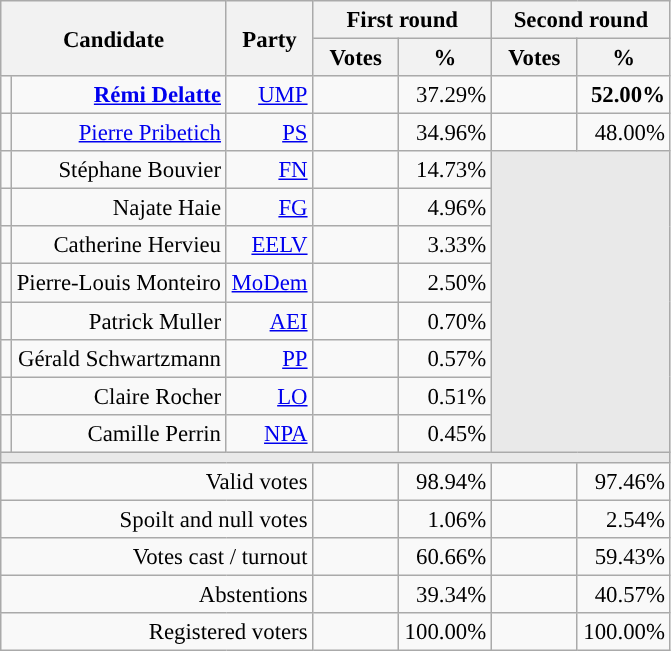<table class="wikitable" style="text-align:right;font-size:95%;">
<tr>
<th rowspan=2 colspan=2>Candidate</th>
<th rowspan=2 colspan=1>Party</th>
<th colspan=2>First round</th>
<th colspan=2>Second round</th>
</tr>
<tr>
<th style="width:50px;">Votes</th>
<th style="width:55px;">%</th>
<th style="width:50px;">Votes</th>
<th style="width:55px;">%</th>
</tr>
<tr>
<td style="color:inherit;background-color:"></td>
<td><strong><a href='#'>Rémi Delatte</a></strong></td>
<td><a href='#'>UMP</a></td>
<td></td>
<td>37.29%</td>
<td><strong></strong></td>
<td><strong>52.00%</strong></td>
</tr>
<tr>
<td style="color:inherit;background-color:"></td>
<td><a href='#'>Pierre Pribetich</a></td>
<td><a href='#'>PS</a></td>
<td></td>
<td>34.96%</td>
<td></td>
<td>48.00%</td>
</tr>
<tr>
<td style="color:inherit;background-color:"></td>
<td>Stéphane Bouvier</td>
<td><a href='#'>FN</a></td>
<td></td>
<td>14.73%</td>
<td colspan=7 rowspan=8 style="background-color:#E9E9E9;"></td>
</tr>
<tr>
<td style="color:inherit;background-color:"></td>
<td>Najate Haie</td>
<td><a href='#'>FG</a></td>
<td></td>
<td>4.96%</td>
</tr>
<tr>
<td style="color:inherit;background-color:"></td>
<td>Catherine Hervieu</td>
<td><a href='#'>EELV</a></td>
<td></td>
<td>3.33%</td>
</tr>
<tr>
<td style="color:inherit;background-color:"></td>
<td>Pierre-Louis Monteiro</td>
<td><a href='#'>MoDem</a></td>
<td></td>
<td>2.50%</td>
</tr>
<tr>
<td style="color:inherit;background-color:"></td>
<td>Patrick Muller</td>
<td><a href='#'>AEI</a></td>
<td></td>
<td>0.70%</td>
</tr>
<tr>
<td style="color:inherit;background-color:"></td>
<td>Gérald Schwartzmann</td>
<td><a href='#'>PP</a></td>
<td></td>
<td>0.57%</td>
</tr>
<tr>
<td style="color:inherit;background-color:"></td>
<td>Claire Rocher</td>
<td><a href='#'>LO</a></td>
<td></td>
<td>0.51%</td>
</tr>
<tr>
<td style="color:inherit;background-color:"></td>
<td>Camille Perrin</td>
<td><a href='#'>NPA</a></td>
<td></td>
<td>0.45%</td>
</tr>
<tr>
<td colspan=7 style="background-color:#E9E9E9;"></td>
</tr>
<tr>
<td colspan=3>Valid votes</td>
<td></td>
<td>98.94%</td>
<td></td>
<td>97.46%</td>
</tr>
<tr>
<td colspan=3>Spoilt and null votes</td>
<td></td>
<td>1.06%</td>
<td></td>
<td>2.54%</td>
</tr>
<tr>
<td colspan=3>Votes cast / turnout</td>
<td></td>
<td>60.66%</td>
<td></td>
<td>59.43%</td>
</tr>
<tr>
<td colspan=3>Abstentions</td>
<td></td>
<td>39.34%</td>
<td></td>
<td>40.57%</td>
</tr>
<tr>
<td colspan=3>Registered voters</td>
<td></td>
<td>100.00%</td>
<td></td>
<td>100.00%</td>
</tr>
</table>
